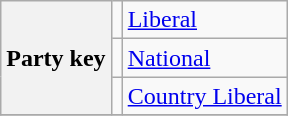<table class=wikitable>
<tr>
<th rowspan=3>Party key</th>
<td bgcolor=></td>
<td><a href='#'>Liberal</a></td>
</tr>
<tr>
<td bgcolor=></td>
<td><a href='#'>National</a></td>
</tr>
<tr>
<td bgcolor=></td>
<td><a href='#'>Country Liberal</a></td>
</tr>
<tr>
</tr>
</table>
